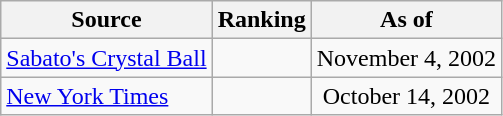<table class="wikitable" style="text-align:center">
<tr>
<th>Source</th>
<th>Ranking</th>
<th>As of</th>
</tr>
<tr>
<td align=left><a href='#'>Sabato's Crystal Ball</a></td>
<td></td>
<td>November 4, 2002</td>
</tr>
<tr>
<td align=left><a href='#'>New York Times</a></td>
<td></td>
<td>October 14, 2002</td>
</tr>
</table>
